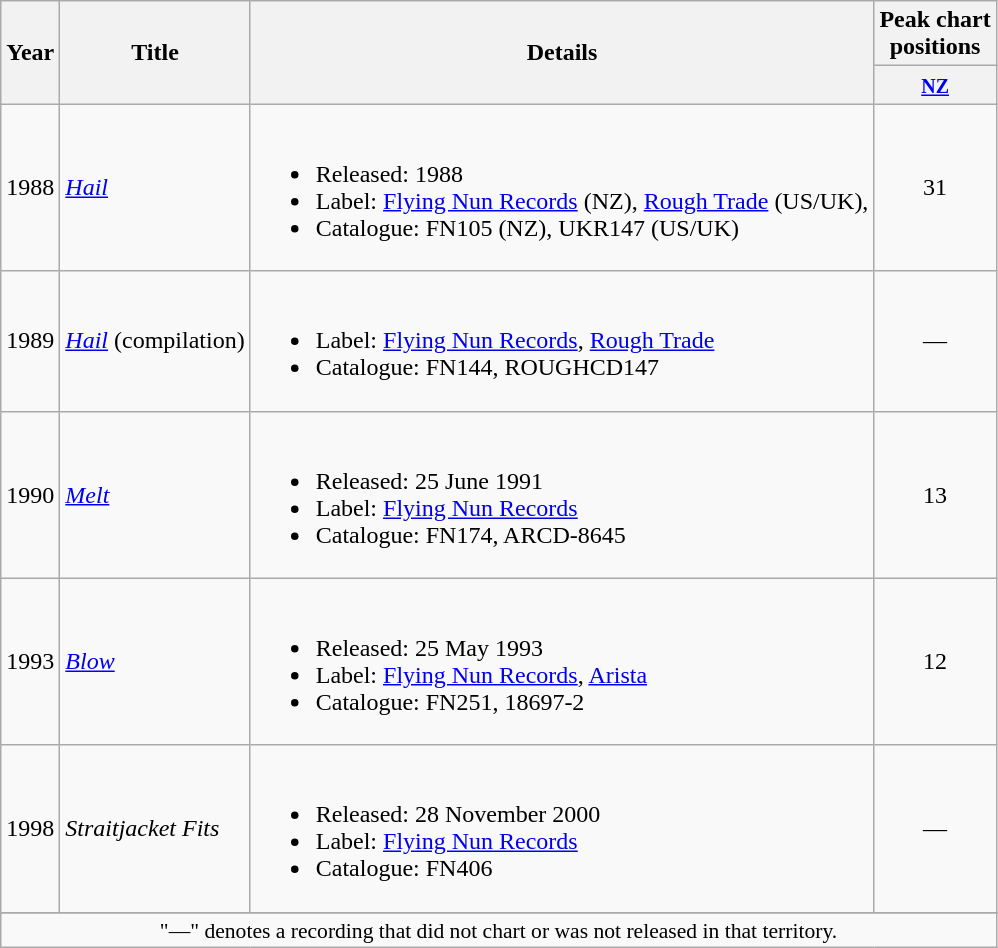<table class="wikitable plainrowheaders">
<tr>
<th rowspan="2">Year</th>
<th rowspan="2">Title</th>
<th rowspan="2">Details</th>
<th>Peak chart<br>positions</th>
</tr>
<tr>
<th><small><a href='#'>NZ</a></small><br></th>
</tr>
<tr>
<td>1988</td>
<td><em><a href='#'>Hail</a></em></td>
<td><br><ul><li>Released: 1988</li><li>Label: <a href='#'>Flying Nun Records</a> (NZ), <a href='#'>Rough Trade</a> (US/UK),</li><li>Catalogue: FN105 (NZ), UKR147 (US/UK)</li></ul></td>
<td align="center">31<br></td>
</tr>
<tr>
<td>1989</td>
<td><em><a href='#'>Hail</a></em> (compilation)</td>
<td><br><ul><li>Label: <a href='#'>Flying Nun Records</a>, <a href='#'>Rough Trade</a></li><li>Catalogue: FN144, ROUGHCD147</li></ul></td>
<td align="center">—</td>
</tr>
<tr>
<td>1990</td>
<td><em><a href='#'>Melt</a></em></td>
<td><br><ul><li>Released: 25 June 1991</li><li>Label: <a href='#'>Flying Nun Records</a></li><li>Catalogue: FN174, ARCD-8645</li></ul></td>
<td align="center">13</td>
</tr>
<tr>
<td>1993</td>
<td><em><a href='#'>Blow</a></em></td>
<td><br><ul><li>Released:  25 May 1993</li><li>Label: <a href='#'>Flying Nun Records</a>, <a href='#'>Arista</a></li><li>Catalogue: FN251, 18697-2</li></ul></td>
<td align="center">12</td>
</tr>
<tr>
<td>1998</td>
<td><em>Straitjacket Fits</em></td>
<td><br><ul><li>Released: 28 November 2000</li><li>Label: <a href='#'>Flying Nun Records</a></li><li>Catalogue: FN406</li></ul></td>
<td align="center">—</td>
</tr>
<tr>
</tr>
<tr>
<td colspan="4" style="font-size:90%" align="center">"—" denotes a recording that did not chart or was not released in that territory.</td>
</tr>
</table>
